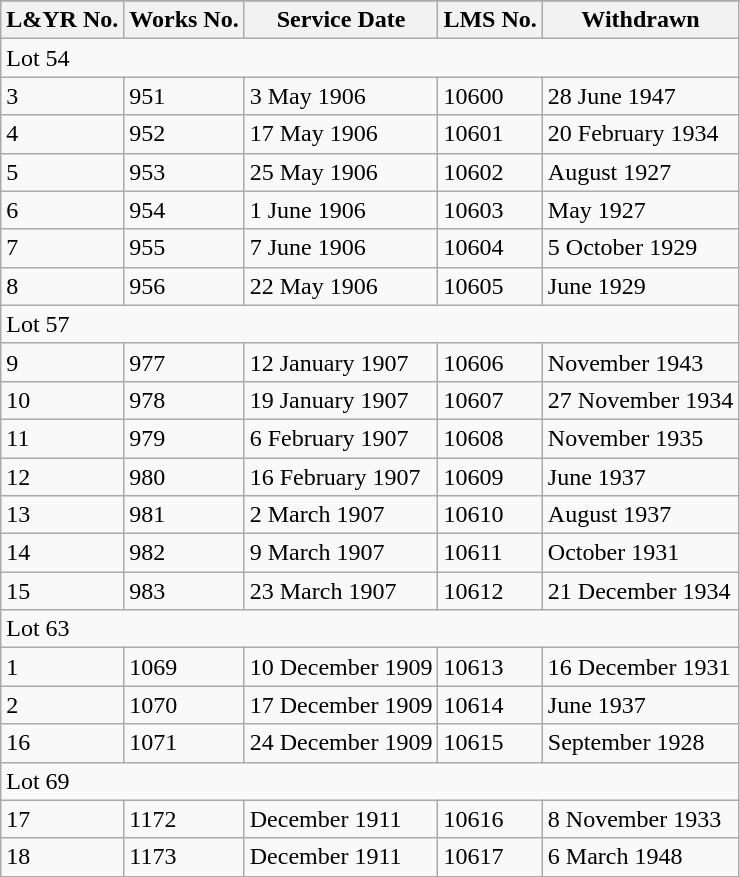<table class="wikitable sortable collapsible uncollapsed">
<tr>
</tr>
<tr>
<th>L&YR No.</th>
<th>Works No.</th>
<th data-sort-type=date>Service Date</th>
<th>LMS No.</th>
<th data-sort-type=date>Withdrawn</th>
</tr>
<tr>
<td colspan=5>Lot 54</td>
</tr>
<tr>
<td>3</td>
<td>951</td>
<td>3 May 1906</td>
<td>10600</td>
<td>28 June 1947</td>
</tr>
<tr>
<td>4</td>
<td>952</td>
<td>17 May 1906</td>
<td>10601</td>
<td>20 February 1934</td>
</tr>
<tr>
<td>5</td>
<td>953</td>
<td>25 May 1906</td>
<td>10602</td>
<td>August 1927</td>
</tr>
<tr>
<td>6</td>
<td>954</td>
<td>1 June 1906</td>
<td>10603</td>
<td>May 1927</td>
</tr>
<tr>
<td>7</td>
<td>955</td>
<td>7 June 1906</td>
<td>10604</td>
<td>5 October 1929</td>
</tr>
<tr>
<td>8</td>
<td>956</td>
<td>22 May 1906</td>
<td>10605</td>
<td>June 1929</td>
</tr>
<tr>
<td colspan=5>Lot 57</td>
</tr>
<tr>
<td>9</td>
<td>977</td>
<td>12 January 1907</td>
<td>10606</td>
<td>November 1943</td>
</tr>
<tr>
<td>10</td>
<td>978</td>
<td>19 January 1907</td>
<td>10607</td>
<td>27 November 1934</td>
</tr>
<tr>
<td>11</td>
<td>979</td>
<td>6 February 1907</td>
<td>10608</td>
<td>November 1935</td>
</tr>
<tr>
<td>12</td>
<td>980</td>
<td>16 February 1907</td>
<td>10609</td>
<td>June 1937</td>
</tr>
<tr>
<td>13</td>
<td>981</td>
<td>2 March 1907</td>
<td>10610</td>
<td>August 1937</td>
</tr>
<tr>
<td>14</td>
<td>982</td>
<td>9 March 1907</td>
<td>10611</td>
<td>October 1931</td>
</tr>
<tr>
<td>15</td>
<td>983</td>
<td>23 March 1907</td>
<td>10612</td>
<td>21 December 1934</td>
</tr>
<tr>
<td colspan=5>Lot 63</td>
</tr>
<tr>
<td>1</td>
<td>1069</td>
<td>10 December 1909</td>
<td>10613</td>
<td>16 December 1931</td>
</tr>
<tr>
<td>2</td>
<td>1070</td>
<td>17 December 1909</td>
<td>10614</td>
<td>June 1937</td>
</tr>
<tr>
<td>16</td>
<td>1071</td>
<td>24 December 1909</td>
<td>10615</td>
<td>September 1928</td>
</tr>
<tr>
<td colspan=5>Lot 69</td>
</tr>
<tr>
<td>17</td>
<td>1172</td>
<td>December 1911</td>
<td>10616</td>
<td>8 November 1933</td>
</tr>
<tr>
<td>18</td>
<td>1173</td>
<td>December 1911</td>
<td>10617</td>
<td>6 March 1948</td>
</tr>
</table>
